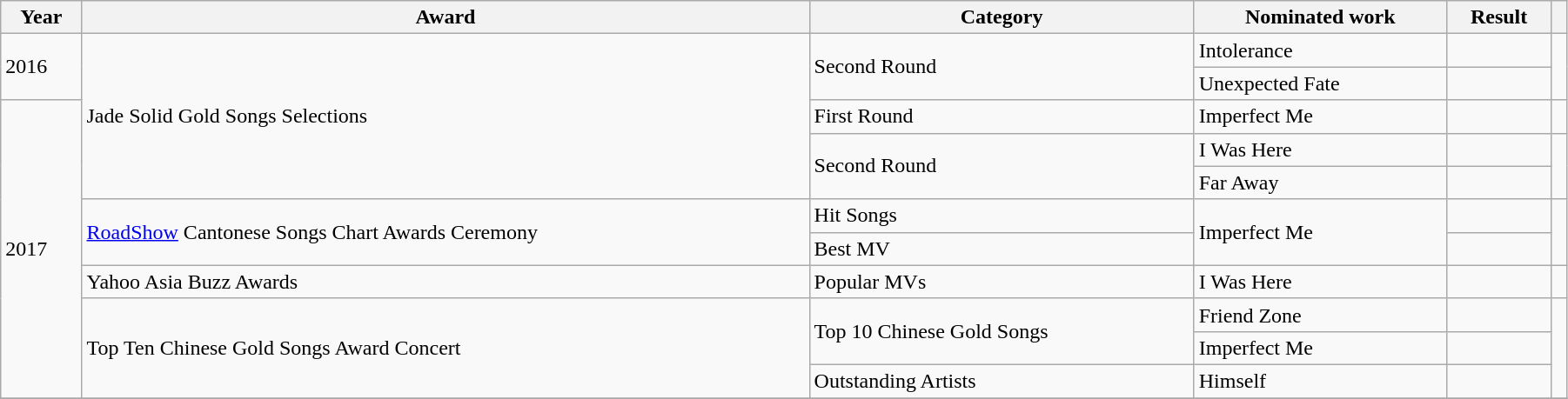<table class="wikitable sortable" width="95%">
<tr>
<th>Year</th>
<th>Award</th>
<th>Category</th>
<th>Nominated work</th>
<th>Result</th>
<th class="unsortable"></th>
</tr>
<tr>
<td rowspan="2">2016</td>
<td rowspan="5">Jade Solid Gold Songs Selections</td>
<td rowspan="2">Second Round</td>
<td>Intolerance</td>
<td></td>
<td rowspan="2"></td>
</tr>
<tr>
<td>Unexpected Fate</td>
<td></td>
</tr>
<tr>
<td rowspan="9">2017</td>
<td>First Round</td>
<td>Imperfect Me</td>
<td></td>
<td></td>
</tr>
<tr>
<td rowspan="2">Second Round</td>
<td>I Was Here</td>
<td></td>
<td rowspan="2"></td>
</tr>
<tr>
<td>Far Away</td>
<td></td>
</tr>
<tr>
<td rowspan="2"><a href='#'>RoadShow</a> Cantonese Songs Chart Awards Ceremony</td>
<td>Hit Songs</td>
<td rowspan="2">Imperfect Me</td>
<td></td>
<td rowspan="2"></td>
</tr>
<tr>
<td>Best MV</td>
<td></td>
</tr>
<tr>
<td>Yahoo Asia Buzz Awards</td>
<td>Popular MVs</td>
<td>I Was Here</td>
<td></td>
<td></td>
</tr>
<tr>
<td rowspan="3">Top Ten Chinese Gold Songs Award Concert</td>
<td rowspan="2">Top 10 Chinese Gold Songs</td>
<td>Friend Zone</td>
<td></td>
<td rowspan="3"></td>
</tr>
<tr>
<td>Imperfect Me</td>
<td></td>
</tr>
<tr>
<td>Outstanding Artists</td>
<td>Himself</td>
<td></td>
</tr>
<tr>
</tr>
</table>
